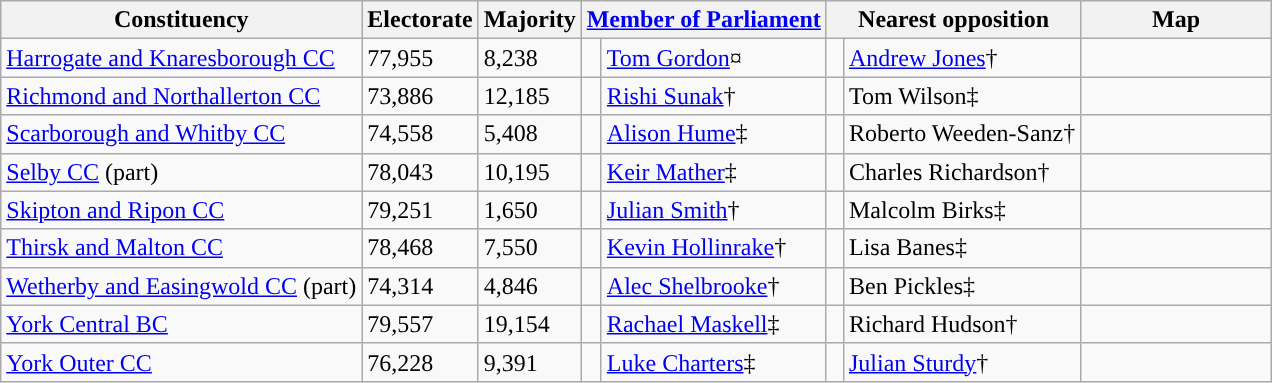<table class="wikitable sortable">
<tr>
<th rowspan="1">Constituency</th>
<th rowspan="1">Electorate</th>
<th rowspan="1">Majority</th>
<th class="unsortable" colspan="2"><a href='#'>Member of Parliament</a></th>
<th class="unsortable" colspan="2">Nearest opposition<br></th>
<th rowspan=1 class="unsortable" style="width:15%;">Map</th>
</tr>
<tr>
<td><a href='#'>Harrogate and Knaresborough CC</a></td>
<td>77,955</td>
<td>8,238</td>
<td style="color:inherit;background:"> </td>
<td><a href='#'>Tom Gordon</a>¤</td>
<td style="color:inherit;background:"> </td>
<td><a href='#'>Andrew Jones</a>†</td>
<td></td>
</tr>
<tr>
<td><a href='#'>Richmond and Northallerton CC</a></td>
<td>73,886</td>
<td>12,185</td>
<td style="color:inherit;background:"> </td>
<td><a href='#'>Rishi Sunak</a>†</td>
<td style="color:inherit;background:"> </td>
<td>Tom Wilson‡</td>
<td></td>
</tr>
<tr>
<td><a href='#'>Scarborough and Whitby CC</a></td>
<td>74,558</td>
<td>5,408</td>
<td style="color:inherit;background:"> </td>
<td><a href='#'>Alison Hume</a>‡</td>
<td style="color:inherit;background:"> </td>
<td>Roberto Weeden-Sanz†</td>
<td></td>
</tr>
<tr>
<td><a href='#'>Selby CC</a> (part)</td>
<td>78,043</td>
<td>10,195</td>
<td style="color:inherit;background:"> </td>
<td><a href='#'>Keir Mather</a>‡</td>
<td style="color:inherit;background:"> </td>
<td>Charles Richardson†</td>
<td></td>
</tr>
<tr>
<td><a href='#'>Skipton and Ripon CC</a></td>
<td>79,251</td>
<td>1,650</td>
<td style="color:inherit;background:"> </td>
<td><a href='#'>Julian Smith</a>†</td>
<td style="color:inherit;background:"> </td>
<td>Malcolm Birks‡</td>
<td></td>
</tr>
<tr>
<td><a href='#'>Thirsk and Malton CC</a></td>
<td>78,468</td>
<td>7,550</td>
<td style="color:inherit;background:"> </td>
<td><a href='#'>Kevin Hollinrake</a>†</td>
<td style="color:inherit;background:"> </td>
<td>Lisa Banes‡</td>
<td></td>
</tr>
<tr>
<td><a href='#'>Wetherby and Easingwold CC</a> (part)</td>
<td>74,314</td>
<td>4,846</td>
<td style="color:inherit;background:"> </td>
<td><a href='#'>Alec Shelbrooke</a>†</td>
<td style="color:inherit;background:"> </td>
<td>Ben Pickles‡</td>
<td></td>
</tr>
<tr>
<td><a href='#'>York Central BC</a></td>
<td>79,557</td>
<td>19,154</td>
<td style="color:inherit;background:"> </td>
<td><a href='#'>Rachael Maskell</a>‡</td>
<td style="color:inherit;background:"> </td>
<td>Richard Hudson†</td>
<td></td>
</tr>
<tr>
<td><a href='#'>York Outer CC</a></td>
<td>76,228</td>
<td>9,391</td>
<td style="color:inherit;background:"> </td>
<td><a href='#'>Luke Charters</a>‡</td>
<td style="color:inherit;background:"> </td>
<td><a href='#'>Julian Sturdy</a>†</td>
<td></td>
</tr>
</table>
